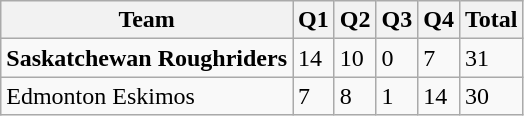<table class="wikitable">
<tr>
<th>Team</th>
<th>Q1</th>
<th>Q2</th>
<th>Q3</th>
<th>Q4</th>
<th>Total</th>
</tr>
<tr>
<td><strong>Saskatchewan Roughriders</strong></td>
<td>14</td>
<td>10</td>
<td>0</td>
<td>7</td>
<td>31</td>
</tr>
<tr>
<td>Edmonton Eskimos</td>
<td>7</td>
<td>8</td>
<td>1</td>
<td>14</td>
<td>30</td>
</tr>
</table>
